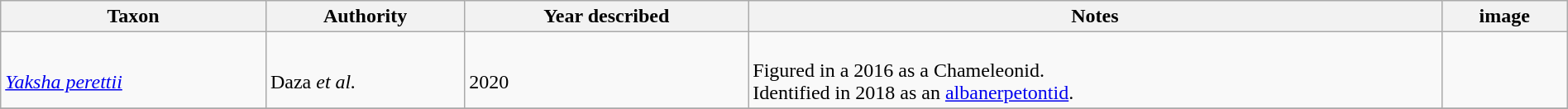<table class="wikitable sortable" align="center" width="100%">
<tr>
<th>Taxon</th>
<th>Authority</th>
<th>Year described</th>
<th>Notes</th>
<th>image</th>
</tr>
<tr>
<td><br><em><a href='#'>Yaksha perettii</a></em></td>
<td><br>Daza <em>et al.</em></td>
<td><br>2020</td>
<td><br>Figured in a 2016 as a Chameleonid.<br> Identified in 2018 as an <a href='#'>albanerpetontid</a>.</td>
<td></td>
</tr>
<tr>
</tr>
</table>
